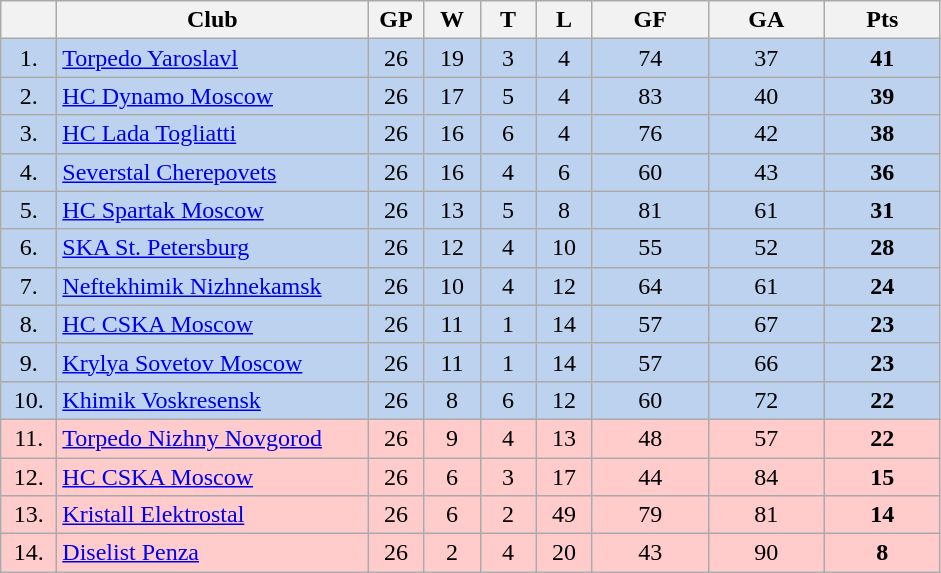<table class="wikitable">
<tr>
<th width="30"></th>
<th width="200">Club</th>
<th width="30">GP</th>
<th width="30">W</th>
<th width="30">T</th>
<th width="30">L</th>
<th width="70">GF</th>
<th width="70">GA</th>
<th width="70">Pts</th>
</tr>
<tr bgcolor="#BCD2EE" align="center">
<td>1.</td>
<td align="left"><a href='#'>Torpedo Yaroslavl</a></td>
<td>26</td>
<td>19</td>
<td>3</td>
<td>4</td>
<td>74</td>
<td>37</td>
<td><strong>41</strong></td>
</tr>
<tr bgcolor="#BCD2EE" align="center">
<td>2.</td>
<td align="left"><a href='#'>HC Dynamo Moscow</a></td>
<td>26</td>
<td>17</td>
<td>5</td>
<td>4</td>
<td>83</td>
<td>40</td>
<td><strong>39</strong></td>
</tr>
<tr bgcolor="#BCD2EE" align="center">
<td>3.</td>
<td align="left"><a href='#'>HC Lada Togliatti</a></td>
<td>26</td>
<td>16</td>
<td>6</td>
<td>4</td>
<td>76</td>
<td>42</td>
<td><strong>38</strong></td>
</tr>
<tr bgcolor="#BCD2EE" align="center">
<td>4.</td>
<td align="left"><a href='#'>Severstal Cherepovets</a></td>
<td>26</td>
<td>16</td>
<td>4</td>
<td>6</td>
<td>60</td>
<td>43</td>
<td><strong>36</strong></td>
</tr>
<tr bgcolor="#BCD2EE" align="center">
<td>5.</td>
<td align="left"><a href='#'>HC Spartak Moscow</a></td>
<td>26</td>
<td>13</td>
<td>5</td>
<td>8</td>
<td>81</td>
<td>61</td>
<td><strong>31</strong></td>
</tr>
<tr bgcolor="#BCD2EE" align="center">
<td>6.</td>
<td align="left"><a href='#'>SKA St. Petersburg</a></td>
<td>26</td>
<td>12</td>
<td>4</td>
<td>10</td>
<td>55</td>
<td>52</td>
<td><strong>28</strong></td>
</tr>
<tr bgcolor="#BCD2EE" align="center">
<td>7.</td>
<td align="left"><a href='#'>Neftekhimik Nizhnekamsk</a></td>
<td>26</td>
<td>10</td>
<td>4</td>
<td>12</td>
<td>64</td>
<td>61</td>
<td><strong>24</strong></td>
</tr>
<tr bgcolor="#BCD2EE" align="center">
<td>8.</td>
<td align="left"><a href='#'>HC CSKA Moscow</a></td>
<td>26</td>
<td>11</td>
<td>1</td>
<td>14</td>
<td>57</td>
<td>67</td>
<td><strong>23</strong></td>
</tr>
<tr bgcolor="#BCD2EE" align="center">
<td>9.</td>
<td align="left"><a href='#'>Krylya Sovetov Moscow</a></td>
<td>26</td>
<td>11</td>
<td>1</td>
<td>14</td>
<td>57</td>
<td>66</td>
<td><strong>23</strong></td>
</tr>
<tr bgcolor="#BCD2EE" align="center">
<td>10.</td>
<td align="left"><a href='#'>Khimik Voskresensk</a></td>
<td>26</td>
<td>8</td>
<td>6</td>
<td>12</td>
<td>60</td>
<td>72</td>
<td><strong>22</strong></td>
</tr>
<tr bgcolor="#FFCBCB" align="center">
<td>11.</td>
<td align="left"><a href='#'>Torpedo Nizhny Novgorod</a></td>
<td>26</td>
<td>9</td>
<td>4</td>
<td>13</td>
<td>48</td>
<td>57</td>
<td><strong>22</strong></td>
</tr>
<tr bgcolor="#FFCBCB" align="center">
<td>12.</td>
<td align="left"><a href='#'>HC CSKA Moscow</a></td>
<td>26</td>
<td>6</td>
<td>3</td>
<td>17</td>
<td>44</td>
<td>84</td>
<td><strong>15</strong></td>
</tr>
<tr bgcolor="#FFCBCB" align="center">
<td>13.</td>
<td align="left"><a href='#'>Kristall Elektrostal</a></td>
<td>26</td>
<td>6</td>
<td>2</td>
<td>49</td>
<td>79</td>
<td>81</td>
<td><strong>14</strong></td>
</tr>
<tr bgcolor="#FFCBCB" align="center">
<td>14.</td>
<td align="left"><a href='#'>Diselist Penza</a></td>
<td>26</td>
<td>2</td>
<td>4</td>
<td>20</td>
<td>43</td>
<td>90</td>
<td><strong>8</strong></td>
</tr>
</table>
